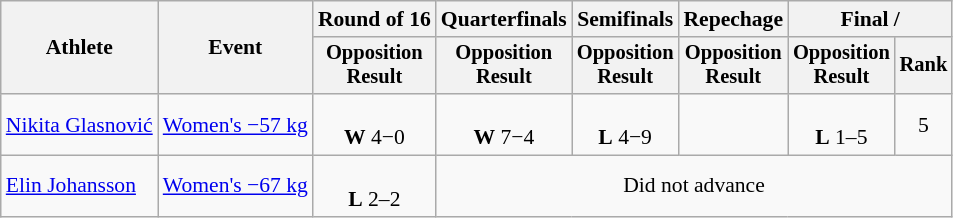<table class="wikitable" style="font-size:90%">
<tr>
<th rowspan="2">Athlete</th>
<th rowspan="2">Event</th>
<th>Round of 16</th>
<th>Quarterfinals</th>
<th>Semifinals</th>
<th>Repechage</th>
<th colspan=2>Final / </th>
</tr>
<tr style="font-size:95%">
<th>Opposition<br>Result</th>
<th>Opposition<br>Result</th>
<th>Opposition<br>Result</th>
<th>Opposition<br>Result</th>
<th>Opposition<br>Result</th>
<th>Rank</th>
</tr>
<tr align=center>
<td align=left><a href='#'>Nikita Glasnović</a></td>
<td align=left><a href='#'>Women's −57 kg</a></td>
<td><br><strong>W</strong> 4−0</td>
<td><br><strong>W</strong> 7−4</td>
<td><br><strong>L</strong> 4−9</td>
<td></td>
<td><br><strong>L</strong> 1–5</td>
<td>5</td>
</tr>
<tr align=center>
<td align=left><a href='#'>Elin Johansson</a></td>
<td align=left><a href='#'>Women's −67 kg</a></td>
<td><br><strong>L</strong> 2–2 </td>
<td colspan=5>Did not advance</td>
</tr>
</table>
